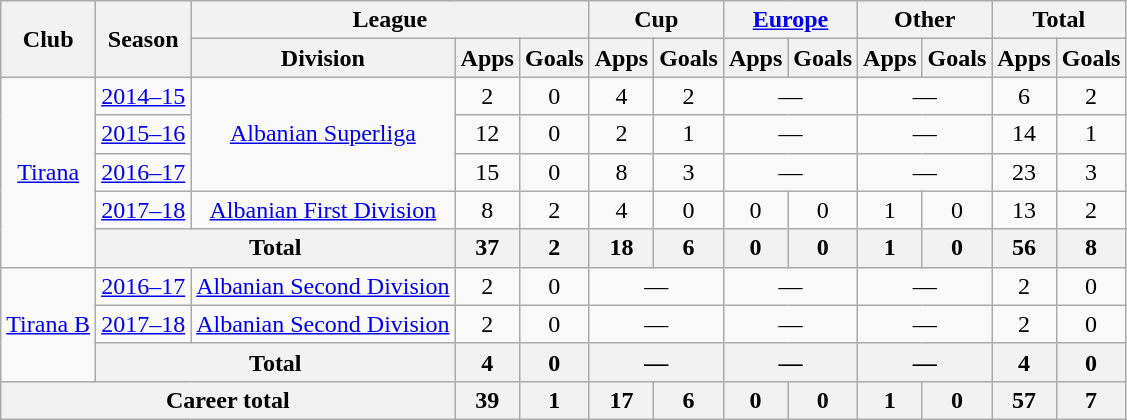<table class="wikitable" style="text-align: center;">
<tr>
<th rowspan="2">Club</th>
<th rowspan="2">Season</th>
<th colspan="3">League</th>
<th colspan="2">Cup</th>
<th colspan="2"><a href='#'>Europe</a></th>
<th colspan="2">Other</th>
<th colspan="2">Total</th>
</tr>
<tr>
<th>Division</th>
<th>Apps</th>
<th>Goals</th>
<th>Apps</th>
<th>Goals</th>
<th>Apps</th>
<th>Goals</th>
<th>Apps</th>
<th>Goals</th>
<th>Apps</th>
<th>Goals</th>
</tr>
<tr>
<td rowspan="5" valign="center"><a href='#'>Tirana</a></td>
<td><a href='#'>2014–15</a></td>
<td rowspan="3" valign="center"><a href='#'>Albanian Superliga</a></td>
<td>2</td>
<td>0</td>
<td>4</td>
<td>2</td>
<td colspan="2">—</td>
<td colspan="2">—</td>
<td>6</td>
<td>2</td>
</tr>
<tr>
<td><a href='#'>2015–16</a></td>
<td>12</td>
<td>0</td>
<td>2</td>
<td>1</td>
<td colspan="2">—</td>
<td colspan="2">—</td>
<td>14</td>
<td>1</td>
</tr>
<tr>
<td><a href='#'>2016–17</a></td>
<td>15</td>
<td>0</td>
<td>8</td>
<td>3</td>
<td colspan="2">—</td>
<td colspan="2">—</td>
<td>23</td>
<td>3</td>
</tr>
<tr>
<td><a href='#'>2017–18</a></td>
<td rowspan="1"><a href='#'>Albanian First Division</a></td>
<td>8</td>
<td>2</td>
<td>4</td>
<td>0</td>
<td>0</td>
<td>0</td>
<td>1</td>
<td>0</td>
<td>13</td>
<td>2</td>
</tr>
<tr>
<th colspan="2">Total</th>
<th>37</th>
<th>2</th>
<th>18</th>
<th>6</th>
<th>0</th>
<th>0</th>
<th>1</th>
<th>0</th>
<th>56</th>
<th>8</th>
</tr>
<tr>
<td rowspan="3" valign="center"><a href='#'>Tirana B</a></td>
<td><a href='#'>2016–17</a></td>
<td rowspan="1"><a href='#'>Albanian Second Division</a></td>
<td>2</td>
<td>0</td>
<td colspan="2">—</td>
<td colspan="2">—</td>
<td colspan="2">—</td>
<td>2</td>
<td>0</td>
</tr>
<tr>
<td><a href='#'>2017–18</a></td>
<td rowspan="1"><a href='#'>Albanian Second Division</a></td>
<td>2</td>
<td>0</td>
<td colspan="2">—</td>
<td colspan="2">—</td>
<td colspan="2">—</td>
<td>2</td>
<td>0</td>
</tr>
<tr>
<th colspan="2" valign="center">Total</th>
<th>4</th>
<th>0</th>
<th colspan="2">—</th>
<th colspan="2">—</th>
<th colspan="2">—</th>
<th>4</th>
<th>0</th>
</tr>
<tr>
<th colspan="3">Career total</th>
<th>39</th>
<th>1</th>
<th>17</th>
<th>6</th>
<th>0</th>
<th>0</th>
<th>1</th>
<th>0</th>
<th>57</th>
<th>7</th>
</tr>
</table>
